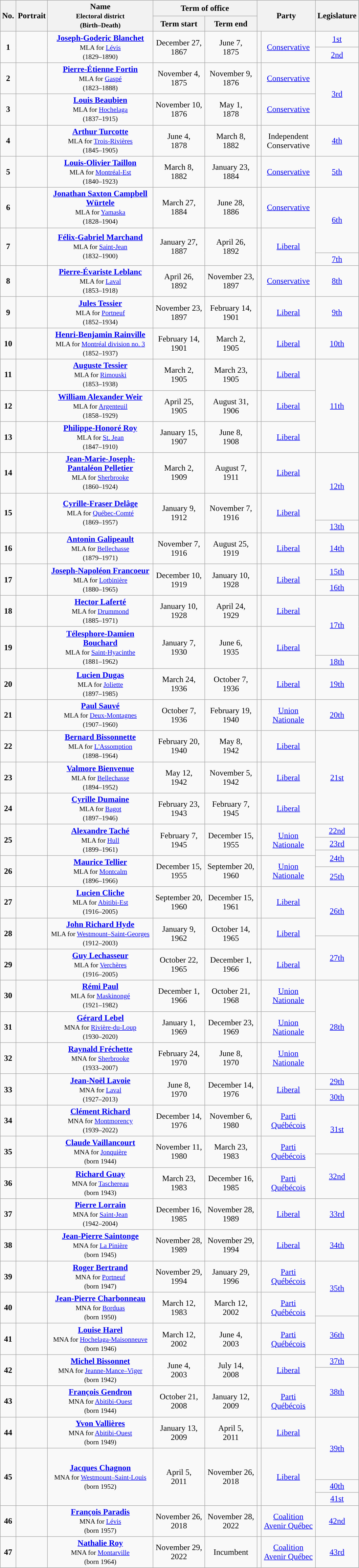<table class="wikitable" style="text-align:center">
<tr>
<th rowspan="2">No.</th>
<th rowspan="2" scope="col">Portrait</th>
<th rowspan="2" scope="col" width="200px">Name<br><small>Electoral district<br>(Birth–Death)</small></th>
<th colspan="2" scope="col" width="100px">Term of office</th>
<th colspan="2" rowspan="2">Party</th>
<th rowspan="2">Legislature</th>
</tr>
<tr>
<th width="95px">Term start</th>
<th width="95px">Term end</th>
</tr>
<tr>
<td rowspan="2"><strong>1</strong></td>
<td rowspan="2"></td>
<td rowspan="2"><strong><a href='#'>Joseph-Goderic Blanchet</a></strong><br><small>MLA for <a href='#'>Lévis</a></small><br><small>(1829–1890)</small></td>
<td rowspan="2">December 27,<br>1867</td>
<td rowspan="2">June 7,<br>1875</td>
<td rowspan="2" style="width:1px; background:"></td>
<td rowspan="2" width="100px"><a href='#'>Conservative</a></td>
<td><a href='#'>1st</a></td>
</tr>
<tr>
<td><a href='#'>2nd</a></td>
</tr>
<tr>
<td><strong>2</strong></td>
<td></td>
<td><strong><a href='#'>Pierre-Étienne Fortin</a></strong><br><small>MLA for <a href='#'>Gaspé</a></small><br><small>(1823–1888)</small></td>
<td>November 4,<br>1875</td>
<td>November 9,<br>1876</td>
<td style="width:1px; background:"></td>
<td><a href='#'>Conservative</a></td>
<td rowspan="2"><a href='#'>3rd</a></td>
</tr>
<tr>
<td><strong>3</strong></td>
<td></td>
<td><strong><a href='#'>Louis Beaubien</a></strong><br><small>MLA for <a href='#'>Hochelaga</a></small><br><small>(1837–1915)</small></td>
<td>November 10,<br>1876</td>
<td>May 1,<br>1878</td>
<td style="width:1px; background:"></td>
<td><a href='#'>Conservative</a></td>
</tr>
<tr>
<td><strong>4</strong></td>
<td></td>
<td><strong><a href='#'>Arthur Turcotte</a></strong><br><small>MLA for <a href='#'>Trois-Rivières</a></small><br><small>(1845–1905)</small></td>
<td>June 4,<br>1878</td>
<td>March 8,<br>1882</td>
<td style="width:1px; background:"></td>
<td>Independent Conservative</td>
<td><a href='#'>4th</a></td>
</tr>
<tr>
<td><strong>5</strong></td>
<td></td>
<td><strong><a href='#'>Louis-Olivier Taillon</a></strong><br><small>MLA for <a href='#'>Montréal-Est</a></small><br><small>(1840–1923)</small></td>
<td>March 8,<br>1882</td>
<td>January 23,<br>1884</td>
<td style="width:1px; background:"></td>
<td><a href='#'>Conservative</a></td>
<td><a href='#'>5th</a></td>
</tr>
<tr>
<td><strong>6</strong></td>
<td></td>
<td><strong><a href='#'>Jonathan Saxton Campbell Würtele</a></strong><br><small>MLA for <a href='#'>Yamaska</a></small><br><small>(1828–1904)</small></td>
<td>March 27,<br>1884</td>
<td>June 28,<br>1886</td>
<td style="width:1px; background:"></td>
<td><a href='#'>Conservative</a></td>
<td rowspan="2"><a href='#'>6th</a></td>
</tr>
<tr style="height:49px">
<td rowspan="2"><strong>7</strong></td>
<td rowspan="2"></td>
<td rowspan="2"><strong><a href='#'>Félix-Gabriel Marchand</a></strong><br><small>MLA for <a href='#'>Saint-Jean</a></small><br><small>(1832–1900)</small></td>
<td rowspan="2">January 27,<br>1887</td>
<td rowspan="2">April 26,<br>1892</td>
<td rowspan="2" style="width:1px; background:"></td>
<td rowspan="2"><a href='#'>Liberal</a></td>
</tr>
<tr>
<td><a href='#'>7th</a></td>
</tr>
<tr>
<td><strong>8</strong></td>
<td></td>
<td><strong><a href='#'>Pierre-Évariste Leblanc</a></strong><br><small>MLA for <a href='#'>Laval</a></small><br><small>(1853–1918)</small></td>
<td>April 26,<br>1892</td>
<td>November 23,<br>1897</td>
<td style="width:1px; background:"></td>
<td><a href='#'>Conservative</a></td>
<td><a href='#'>8th</a></td>
</tr>
<tr>
<td><strong>9</strong></td>
<td></td>
<td><strong><a href='#'>Jules Tessier</a></strong><br><small>MLA for <a href='#'>Portneuf</a></small><br><small>(1852–1934)</small></td>
<td>November 23,<br>1897</td>
<td>February 14,<br>1901</td>
<td style="width:1px; background:"></td>
<td><a href='#'>Liberal</a></td>
<td><a href='#'>9th</a></td>
</tr>
<tr>
<td><strong>10</strong></td>
<td></td>
<td><strong><a href='#'>Henri-Benjamin Rainville</a></strong><br><small>MLA for <a href='#'>Montréal division no. 3</a></small><br><small>(1852–1937)</small></td>
<td>February 14,<br>1901</td>
<td>March 2,<br>1905</td>
<td style="width:1px; background:"></td>
<td><a href='#'>Liberal</a></td>
<td><a href='#'>10th</a></td>
</tr>
<tr>
<td><strong>11</strong></td>
<td></td>
<td><strong><a href='#'>Auguste Tessier</a></strong><br><small>MLA for <a href='#'>Rimouski</a></small><br><small>(1853–1938)</small></td>
<td>March 2,<br>1905</td>
<td>March 23,<br>1905</td>
<td style="width:1px; background:"></td>
<td><a href='#'>Liberal</a></td>
<td rowspan="3"><a href='#'>11th</a></td>
</tr>
<tr>
<td><strong>12</strong></td>
<td></td>
<td><strong><a href='#'>William Alexander Weir</a></strong><br><small>MLA for <a href='#'>Argenteuil</a></small><br><small>(1858–1929)</small></td>
<td>April 25,<br>1905</td>
<td>August 31,<br>1906</td>
<td style="width:1px; background:"></td>
<td><a href='#'>Liberal</a></td>
</tr>
<tr>
<td><strong>13</strong></td>
<td></td>
<td><strong><a href='#'>Philippe-Honoré Roy</a></strong><br><small>MLA for <a href='#'>St. Jean</a></small><br><small>(1847–1910)</small></td>
<td>January 15,<br>1907</td>
<td>June 8,<br>1908</td>
<td style="width:1px; background:"></td>
<td><a href='#'>Liberal</a></td>
</tr>
<tr>
<td><strong>14</strong></td>
<td></td>
<td><strong><a href='#'>Jean-Marie-Joseph-Pantaléon Pelletier</a></strong><br><small>MLA for <a href='#'>Sherbrooke</a></small><br><small>(1860–1924)</small></td>
<td>March 2,<br>1909</td>
<td>August 7,<br>1911</td>
<td style="width:1px; background:"></td>
<td><a href='#'>Liberal</a></td>
<td rowspan="2"><a href='#'>12th</a></td>
</tr>
<tr style="height:53px">
<td rowspan="2"><strong>15</strong></td>
<td rowspan="2"></td>
<td rowspan="2"><strong><a href='#'>Cyrille-Fraser Delâge</a></strong><br><small>MLA for <a href='#'>Québec-Comté</a></small><br><small>(1869–1957)</small></td>
<td rowspan="2">January 9,<br>1912</td>
<td rowspan="2">November 7,<br>1916</td>
<td rowspan="2" style="width:1px; background:"></td>
<td rowspan="2"><a href='#'>Liberal</a></td>
</tr>
<tr>
<td><a href='#'>13th</a></td>
</tr>
<tr>
<td><strong>16</strong></td>
<td></td>
<td><strong><a href='#'>Antonin Galipeault</a></strong><br><small>MLA for <a href='#'>Bellechasse</a></small><br><small>(1879–1971)</small></td>
<td>November 7,<br>1916</td>
<td>August 25,<br>1919</td>
<td style="width:1px; background:"></td>
<td><a href='#'>Liberal</a></td>
<td><a href='#'>14th</a></td>
</tr>
<tr>
<td rowspan="2"><strong>17</strong></td>
<td rowspan="2"></td>
<td rowspan="2"><strong><a href='#'>Joseph-Napoléon Francoeur</a></strong><br><small>MLA for <a href='#'>Lotbinière</a></small><br><small>(1880–1965)</small></td>
<td rowspan="2">December 10,<br>1919</td>
<td rowspan="2">January 10,<br>1928</td>
<td rowspan="2" style="width:1px; background:"></td>
<td rowspan="2"><a href='#'>Liberal</a></td>
<td><a href='#'>15th</a></td>
</tr>
<tr>
<td><a href='#'>16th</a></td>
</tr>
<tr>
<td><strong>18</strong></td>
<td></td>
<td><strong><a href='#'>Hector Laferté</a></strong><br><small>MLA for <a href='#'>Drummond</a></small><br><small>(1885–1971)</small></td>
<td>January 10,<br>1928</td>
<td>April 24,<br>1929</td>
<td style="width:1px; background:"></td>
<td><a href='#'>Liberal</a></td>
<td rowspan="2"><a href='#'>17th</a></td>
</tr>
<tr style="height:57px">
<td rowspan="2"><strong>19</strong></td>
<td rowspan="2"></td>
<td rowspan="2"><strong><a href='#'>Télesphore-Damien Bouchard</a></strong><br><small>MLA for <a href='#'>Saint-Hyacinthe</a></small><br><small>(1881–1962)</small></td>
<td rowspan="2">January 7,<br>1930</td>
<td rowspan="2">June 6,<br>1935</td>
<td rowspan="2" style="width:1px; background:"></td>
<td rowspan="2"><a href='#'>Liberal</a></td>
</tr>
<tr>
<td><a href='#'>18th</a></td>
</tr>
<tr>
<td><strong>20</strong></td>
<td></td>
<td><strong><a href='#'>Lucien Dugas</a></strong><br><small>MLA for <a href='#'>Joliette</a></small><br><small>(1897–1985)</small></td>
<td>March 24,<br>1936</td>
<td>October 7,<br>1936</td>
<td style="width:1px; background:"></td>
<td><a href='#'>Liberal</a></td>
<td><a href='#'>19th</a></td>
</tr>
<tr>
<td><strong>21</strong></td>
<td></td>
<td><strong><a href='#'>Paul Sauvé</a></strong><br><small>MLA for <a href='#'>Deux-Montagnes</a></small><br><small>(1907–1960)</small></td>
<td>October 7,<br>1936</td>
<td>February 19,<br>1940</td>
<td style="width:1px; background:"></td>
<td><a href='#'>Union Nationale</a></td>
<td><a href='#'>20th</a></td>
</tr>
<tr>
<td><strong>22</strong></td>
<td></td>
<td><strong><a href='#'>Bernard Bissonnette</a></strong><br><small>MLA for <a href='#'>L'Assomption</a></small><br><small>(1898–1964)</small></td>
<td>February 20,<br>1940</td>
<td>May 8,<br>1942</td>
<td style="width:1px; background:"></td>
<td><a href='#'>Liberal</a></td>
<td rowspan="3"><a href='#'>21st</a></td>
</tr>
<tr>
<td><strong>23</strong></td>
<td></td>
<td><strong><a href='#'>Valmore Bienvenue</a></strong><br><small>MLA for <a href='#'>Bellechasse</a></small><br><small>(1894–1952)</small></td>
<td>May 12,<br>1942</td>
<td>November 5,<br>1942</td>
<td style="width:1px; background:"></td>
<td><a href='#'>Liberal</a></td>
</tr>
<tr>
<td><strong>24</strong></td>
<td></td>
<td><strong><a href='#'>Cyrille Dumaine</a></strong><br><small>MLA for <a href='#'>Bagot</a></small><br><small>(1897–1946)</small></td>
<td>February 23,<br>1943</td>
<td>February 7,<br>1945</td>
<td style="width:1px; background:"></td>
<td><a href='#'>Liberal</a></td>
</tr>
<tr>
<td rowspan="3"><strong>25</strong></td>
<td rowspan="3"></td>
<td rowspan="3"><a href='#'><strong>Alexandre Taché</strong></a><br><small>MLA for <a href='#'>Hull</a></small><br><small>(1899–1961)</small></td>
<td rowspan="3">February 7,<br>1945</td>
<td rowspan="3">December 15,<br>1955</td>
<td rowspan="3" style="width:1px; background:"></td>
<td rowspan="3"><a href='#'>Union Nationale</a></td>
<td><a href='#'>22nd</a></td>
</tr>
<tr>
<td><a href='#'>23rd</a></td>
</tr>
<tr>
<td rowspan="2"><a href='#'>24th</a></td>
</tr>
<tr>
<td rowspan="2"><strong>26</strong></td>
<td rowspan="2"></td>
<td rowspan="2"><strong><a href='#'>Maurice Tellier</a></strong><br><small>MLA for <a href='#'>Montcalm</a></small><br><small>(1896–1966)</small></td>
<td rowspan="2">December 15,<br>1955</td>
<td rowspan="2">September 20,<br>1960</td>
<td rowspan="2" style="width:1px; background:"></td>
<td rowspan="2"><a href='#'>Union Nationale</a></td>
</tr>
<tr>
<td><a href='#'>25th</a></td>
</tr>
<tr>
<td><strong>27</strong></td>
<td></td>
<td><strong><a href='#'>Lucien Cliche</a></strong><br><small>MLA for <a href='#'>Abitibi-Est</a></small><br><small>(1916–2005)</small></td>
<td>September 20,<br>1960</td>
<td>December 15,<br>1961</td>
<td style="width:1px; background:"></td>
<td><a href='#'>Liberal</a></td>
<td rowspan="2"><a href='#'>26th</a></td>
</tr>
<tr style="height:35px">
<td rowspan="2"><strong>28</strong></td>
<td rowspan="2"></td>
<td rowspan="2"><strong><a href='#'>John Richard Hyde</a></strong><br><small>MLA for <a href='#'>Westmount–Saint-Georges</a></small><br><small>(1912–2003)</small></td>
<td rowspan="2">January 9,<br>1962</td>
<td rowspan="2">October 14,<br>1965</td>
<td rowspan="2" style="width:1px; background:"></td>
<td rowspan="2"><a href='#'>Liberal</a></td>
</tr>
<tr>
<td rowspan="2"><a href='#'>27th</a></td>
</tr>
<tr>
<td><strong>29</strong></td>
<td></td>
<td><strong><a href='#'>Guy Lechasseur</a></strong><br><small>MLA for <a href='#'>Verchères</a></small><br><small>(1916–2005)</small></td>
<td>October 22,<br>1965</td>
<td>December 1,<br>1966</td>
<td style="width:1px; background:"></td>
<td><a href='#'>Liberal</a></td>
</tr>
<tr>
<td><strong>30</strong></td>
<td></td>
<td><strong><a href='#'>Rémi Paul</a></strong><br><small>MLA for <a href='#'>Maskinongé</a></small><br><small>(1921–1982)</small></td>
<td>December 1,<br>1966</td>
<td>October 21,<br>1968</td>
<td style="width:1px; background:"></td>
<td><a href='#'>Union Nationale</a></td>
<td rowspan="3"><a href='#'>28th</a></td>
</tr>
<tr>
<td><strong>31</strong></td>
<td></td>
<td><strong><a href='#'>Gérard Lebel</a></strong><br><small>MNA for <a href='#'>Rivière-du-Loup</a></small><br><small>(1930–2020)</small></td>
<td>January 1,<br>1969</td>
<td>December 23,<br>1969</td>
<td style="width:1px; background:"></td>
<td><a href='#'>Union Nationale</a></td>
</tr>
<tr>
<td><strong>32</strong></td>
<td></td>
<td><strong><a href='#'>Raynald Fréchette</a></strong><br><small>MNA for <a href='#'>Sherbrooke</a></small><br><small>(1933–2007)</small></td>
<td>February 24,<br>1970</td>
<td>June 8,<br>1970</td>
<td style="width:1px; background:"></td>
<td><a href='#'>Union Nationale</a></td>
</tr>
<tr>
<td rowspan="2"><strong>33</strong></td>
<td rowspan="2"></td>
<td rowspan="2"><strong><a href='#'>Jean-Noël Lavoie</a></strong><br><small>MNA for <a href='#'>Laval</a></small><br><small>(1927–2013)</small></td>
<td rowspan="2">June 8,<br>1970</td>
<td rowspan="2">December 14,<br>1976</td>
<td rowspan="2" style="width:1px; background:"></td>
<td rowspan="2"><a href='#'>Liberal</a></td>
<td><a href='#'>29th</a></td>
</tr>
<tr>
<td><a href='#'>30th</a></td>
</tr>
<tr>
<td><strong>34</strong></td>
<td></td>
<td><strong><a href='#'>Clément Richard</a></strong><br><small>MNA for <a href='#'>Montmorency</a></small><br><small>(1939–2022)</small></td>
<td>December 14,<br>1976</td>
<td>November 6,<br>1980</td>
<td style="width:1px; background:"></td>
<td><a href='#'>Parti Québécois</a></td>
<td rowspan="2"><a href='#'>31st</a></td>
</tr>
<tr style="height:35px">
<td rowspan="2"><strong>35</strong></td>
<td rowspan="2"></td>
<td rowspan="2"><strong><a href='#'>Claude Vaillancourt</a></strong><br><small>MNA for <a href='#'>Jonquière</a></small><br><small>(born 1944)</small></td>
<td rowspan="2">November 11,<br>1980</td>
<td rowspan="2">March 23,<br>1983</td>
<td rowspan="2" style="width:1px; background:"></td>
<td rowspan="2"><a href='#'>Parti Québécois</a></td>
</tr>
<tr>
<td rowspan="2"><a href='#'>32nd</a></td>
</tr>
<tr>
<td><strong>36</strong></td>
<td></td>
<td><a href='#'><strong>Richard Guay</strong></a><br><small>MNA for <a href='#'>Taschereau</a></small><br><small>(born 1943)</small></td>
<td>March 23,<br>1983</td>
<td>December 16,<br>1985</td>
<td style="width:1px; background:"></td>
<td><a href='#'>Parti Québécois</a></td>
</tr>
<tr>
<td><strong>37</strong></td>
<td></td>
<td><strong><a href='#'>Pierre Lorrain</a></strong><br><small>MNA for <a href='#'>Saint-Jean</a></small><br><small>(1942–2004)</small></td>
<td>December 16,<br>1985</td>
<td>November 28,<br>1989</td>
<td style="width:1px; background:"></td>
<td><a href='#'>Liberal</a></td>
<td><a href='#'>33rd</a></td>
</tr>
<tr>
<td><strong>38</strong></td>
<td></td>
<td><strong><a href='#'>Jean-Pierre Saintonge</a></strong><br><small>MNA for <a href='#'>La Pinière</a></small><br><small>(born 1945)</small></td>
<td>November 28,<br>1989</td>
<td>November 29,<br>1994</td>
<td style="width:1px; background:"></td>
<td><a href='#'>Liberal</a></td>
<td><a href='#'>34th</a></td>
</tr>
<tr>
<td><strong>39</strong></td>
<td></td>
<td><strong><a href='#'>Roger Bertrand</a></strong><br><small>MNA for <a href='#'>Portneuf</a></small><br><small>(born 1947)</small></td>
<td>November 29,<br>1994</td>
<td>January 29,<br>1996</td>
<td style="width:1px; background:"></td>
<td><a href='#'>Parti Québécois</a></td>
<td rowspan="2"><a href='#'>35th</a></td>
</tr>
<tr style="height:47px">
<td rowspan="2"><strong>40</strong></td>
<td rowspan="2"></td>
<td rowspan="2"><strong><a href='#'>Jean-Pierre Charbonneau</a></strong><br><small>MNA for <a href='#'>Borduas</a></small><br><small>(born 1950)</small></td>
<td rowspan="2">March 12,<br>1983</td>
<td rowspan="2">March 12,<br>2002</td>
<td rowspan="2" style="width:1px; background:"></td>
<td rowspan="2"><a href='#'>Parti Québécois</a></td>
</tr>
<tr>
<td rowspan="2"><a href='#'>36th</a></td>
</tr>
<tr>
<td><strong>41</strong></td>
<td></td>
<td><strong><a href='#'>Louise Harel</a></strong><br><small>MNA for <a href='#'>Hochelaga-Maisonneuve</a></small><br><small>(born 1946)</small></td>
<td>March 12,<br>2002</td>
<td>June 4,<br>2003</td>
<td style="width:1px; background:"></td>
<td><a href='#'>Parti Québécois</a></td>
</tr>
<tr>
<td rowspan="2"><strong>42</strong></td>
<td rowspan="2"></td>
<td rowspan="2"><strong><a href='#'>Michel Bissonnet</a></strong><br><small>MNA for <a href='#'>Jeanne-Mance–Viger</a></small><br><small>(born 1942)</small></td>
<td rowspan="2">June 4,<br>2003</td>
<td rowspan="2">July 14,<br>2008</td>
<td rowspan="2" style="width:1px; background:"></td>
<td rowspan="2"><a href='#'>Liberal</a></td>
<td><a href='#'>37th</a></td>
</tr>
<tr>
<td rowspan="2"><a href='#'>38th</a></td>
</tr>
<tr>
<td><strong>43</strong></td>
<td></td>
<td><strong><a href='#'>François Gendron</a></strong><br><small>MNA for <a href='#'>Abitibi-Ouest</a></small><br><small>(born 1944)</small></td>
<td>October 21,<br>2008</td>
<td>January 12,<br>2009</td>
<td style="width:1px; background:"></td>
<td><a href='#'>Parti Québécois</a></td>
</tr>
<tr>
<td><strong>44</strong></td>
<td></td>
<td><strong><a href='#'>Yvon Vallières</a></strong><br><small>MNA for <a href='#'>Abitibi-Ouest</a></small><br><small>(born 1949)</small></td>
<td>January 13,<br>2009</td>
<td>April 5,<br>2011</td>
<td style="width:1px; background:"></td>
<td><a href='#'>Liberal</a></td>
<td rowspan="2"><a href='#'>39th</a></td>
</tr>
<tr style="height:62px">
<td rowspan="3"><strong>45</strong></td>
<td rowspan="3"></td>
<td rowspan="3"><strong><a href='#'>Jacques Chagnon</a></strong><br><small>MNA for <a href='#'>Westmount–Saint-Louis</a></small><br><small>(born 1952)</small></td>
<td rowspan="3">April 5,<br>2011</td>
<td rowspan="3">November 26,<br>2018</td>
<td rowspan="3" style="width:1px; background:"></td>
<td rowspan="3"><a href='#'>Liberal</a></td>
</tr>
<tr>
<td><a href='#'>40th</a></td>
</tr>
<tr>
<td><a href='#'>41st</a></td>
</tr>
<tr>
<td><strong>46</strong></td>
<td></td>
<td><strong><a href='#'>François Paradis</a></strong><br><small>MNA for <a href='#'>Lévis</a></small><br><small>(born 1957)</small></td>
<td>November 26,<br>2018</td>
<td>November 28,<br>2022</td>
<td style="width:1px; background:"></td>
<td><a href='#'>Coalition Avenir Québec</a></td>
<td><a href='#'>42nd</a></td>
</tr>
<tr>
<td><strong>47</strong></td>
<td></td>
<td><strong><a href='#'>Nathalie Roy</a></strong><br><small>MNA for <a href='#'>Montarville</a></small><br><small>(born 1964)</small></td>
<td>November 29,<br>2022</td>
<td>Incumbent</td>
<td style="width:1px; background:"></td>
<td><a href='#'>Coalition Avenir Québec</a></td>
<td><a href='#'>43rd</a></td>
</tr>
</table>
